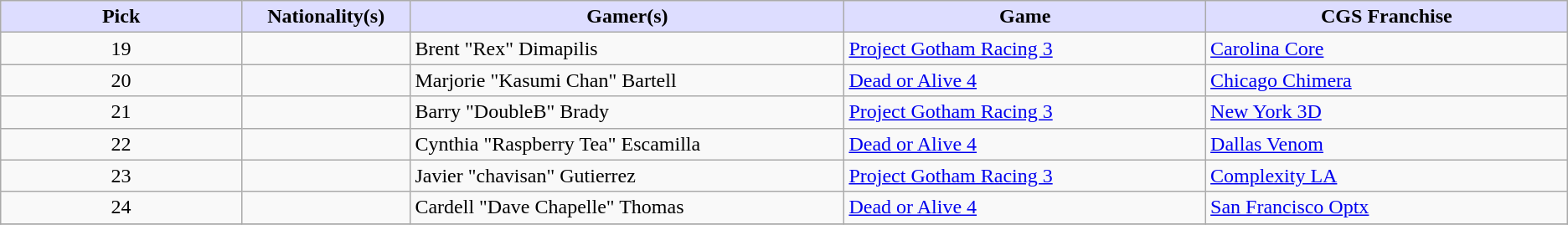<table class="wikitable">
<tr>
<th style="background:#DDDDFF;" width="10%">Pick</th>
<th style="background:#DDDDFF;" width="5%">Nationality(s)</th>
<th style="background:#DDDDFF;" width="18%">Gamer(s)</th>
<th style="background:#DDDDFF;" width="15%">Game</th>
<th style="background:#DDDDFF;" width="15%">CGS Franchise</th>
</tr>
<tr>
<td align=center>19</td>
<td></td>
<td>Brent "Rex" Dimapilis</td>
<td><a href='#'>Project Gotham Racing 3</a></td>
<td><a href='#'>Carolina Core</a></td>
</tr>
<tr>
<td align=center>20</td>
<td></td>
<td>Marjorie "Kasumi Chan" Bartell</td>
<td><a href='#'>Dead or Alive 4</a></td>
<td><a href='#'>Chicago Chimera</a></td>
</tr>
<tr>
<td align=center>21</td>
<td></td>
<td>Barry "DoubleB" Brady</td>
<td><a href='#'>Project Gotham Racing 3</a></td>
<td><a href='#'>New York 3D</a></td>
</tr>
<tr>
<td align=center>22</td>
<td></td>
<td>Cynthia "Raspberry Tea" Escamilla</td>
<td><a href='#'>Dead or Alive 4</a></td>
<td><a href='#'>Dallas Venom</a></td>
</tr>
<tr>
<td align=center>23</td>
<td></td>
<td>Javier "chavisan" Gutierrez</td>
<td><a href='#'>Project Gotham Racing 3</a></td>
<td><a href='#'>Complexity LA</a></td>
</tr>
<tr>
<td align=center>24</td>
<td></td>
<td>Cardell "Dave Chapelle" Thomas</td>
<td><a href='#'>Dead or Alive 4</a></td>
<td><a href='#'>San Francisco Optx</a></td>
</tr>
<tr>
</tr>
</table>
